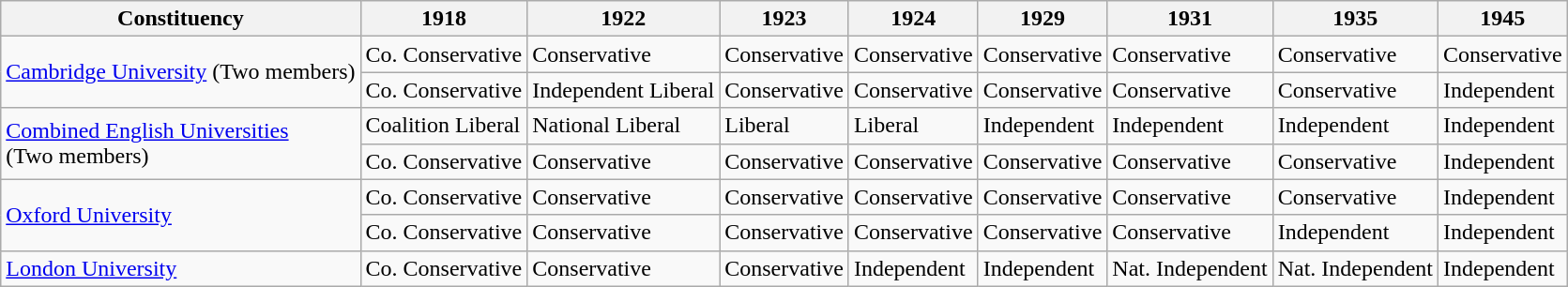<table class="wikitable sortable">
<tr>
<th>Constituency</th>
<th>1918</th>
<th>1922</th>
<th>1923</th>
<th>1924</th>
<th>1929</th>
<th>1931</th>
<th>1935</th>
<th>1945</th>
</tr>
<tr>
<td rowspan="2"><a href='#'>Cambridge University</a> (Two members)</td>
<td bgcolor=>Co. Conservative</td>
<td bgcolor=>Conservative</td>
<td bgcolor=>Conservative</td>
<td bgcolor=>Conservative</td>
<td bgcolor=>Conservative</td>
<td bgcolor=>Conservative</td>
<td bgcolor=>Conservative</td>
<td bgcolor=>Conservative</td>
</tr>
<tr>
<td bgcolor=>Co. Conservative</td>
<td bgcolor=>Independent Liberal</td>
<td bgcolor=>Conservative</td>
<td bgcolor=>Conservative</td>
<td bgcolor=>Conservative</td>
<td bgcolor=>Conservative</td>
<td bgcolor=>Conservative</td>
<td bgcolor=>Independent</td>
</tr>
<tr>
<td rowspan="2"><a href='#'>Combined English Universities</a><br>(Two members)</td>
<td bgcolor=>Coalition Liberal</td>
<td bgcolor=>National Liberal</td>
<td bgcolor=>Liberal</td>
<td bgcolor=>Liberal</td>
<td bgcolor=>Independent</td>
<td bgcolor=>Independent</td>
<td bgcolor=>Independent</td>
<td bgcolor=>Independent</td>
</tr>
<tr>
<td bgcolor=>Co. Conservative</td>
<td bgcolor=>Conservative</td>
<td bgcolor=>Conservative</td>
<td bgcolor=>Conservative</td>
<td bgcolor=>Conservative</td>
<td bgcolor=>Conservative</td>
<td bgcolor=>Conservative</td>
<td bgcolor=>Independent</td>
</tr>
<tr>
<td rowspan="2"><a href='#'>Oxford University</a></td>
<td bgcolor=>Co. Conservative</td>
<td bgcolor=>Conservative</td>
<td bgcolor=>Conservative</td>
<td bgcolor=>Conservative</td>
<td bgcolor=>Conservative</td>
<td bgcolor=>Conservative</td>
<td bgcolor=>Conservative</td>
<td bgcolor=>Independent</td>
</tr>
<tr>
<td bgcolor=>Co. Conservative</td>
<td bgcolor=>Conservative</td>
<td bgcolor=>Conservative</td>
<td bgcolor=>Conservative</td>
<td bgcolor=>Conservative</td>
<td bgcolor=>Conservative</td>
<td bgcolor=>Independent</td>
<td bgcolor=>Independent</td>
</tr>
<tr>
<td><a href='#'>London University</a></td>
<td bgcolor=>Co. Conservative</td>
<td bgcolor=>Conservative</td>
<td bgcolor=>Conservative</td>
<td bgcolor=>Independent</td>
<td bgcolor=>Independent</td>
<td bgcolor=>Nat. Independent</td>
<td bgcolor=>Nat. Independent</td>
<td bgcolor=>Independent</td>
</tr>
</table>
